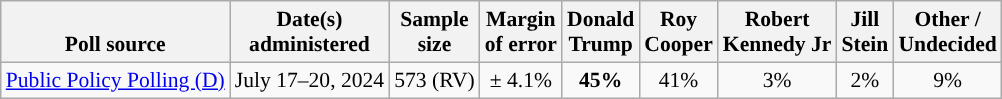<table class="wikitable sortable mw-datatable" style="font-size:90%;text-align:center;line-height:17px">
<tr valign=bottom>
<th>Poll source</th>
<th>Date(s)<br>administered</th>
<th>Sample<br>size</th>
<th>Margin<br>of error</th>
<th class="unsortable">Donald<br>Trump<br></th>
<th class="unsortable">Roy<br>Cooper<br></th>
<th class="unsortable">Robert<br>Kennedy Jr<br></th>
<th class="unsortable">Jill<br>Stein<br></th>
<th class="unsortable">Other /<br>Undecided</th>
</tr>
<tr>
<td style="text-align:left;"><a href='#'>Public Policy Polling (D)</a></td>
<td data-sort-value="2024-07-21">July 17–20, 2024</td>
<td>573 (RV)</td>
<td>± 4.1%</td>
<td style="background-color:"><strong>45%</strong></td>
<td>41%</td>
<td>3%</td>
<td>2%</td>
<td>9%</td>
</tr>
</table>
